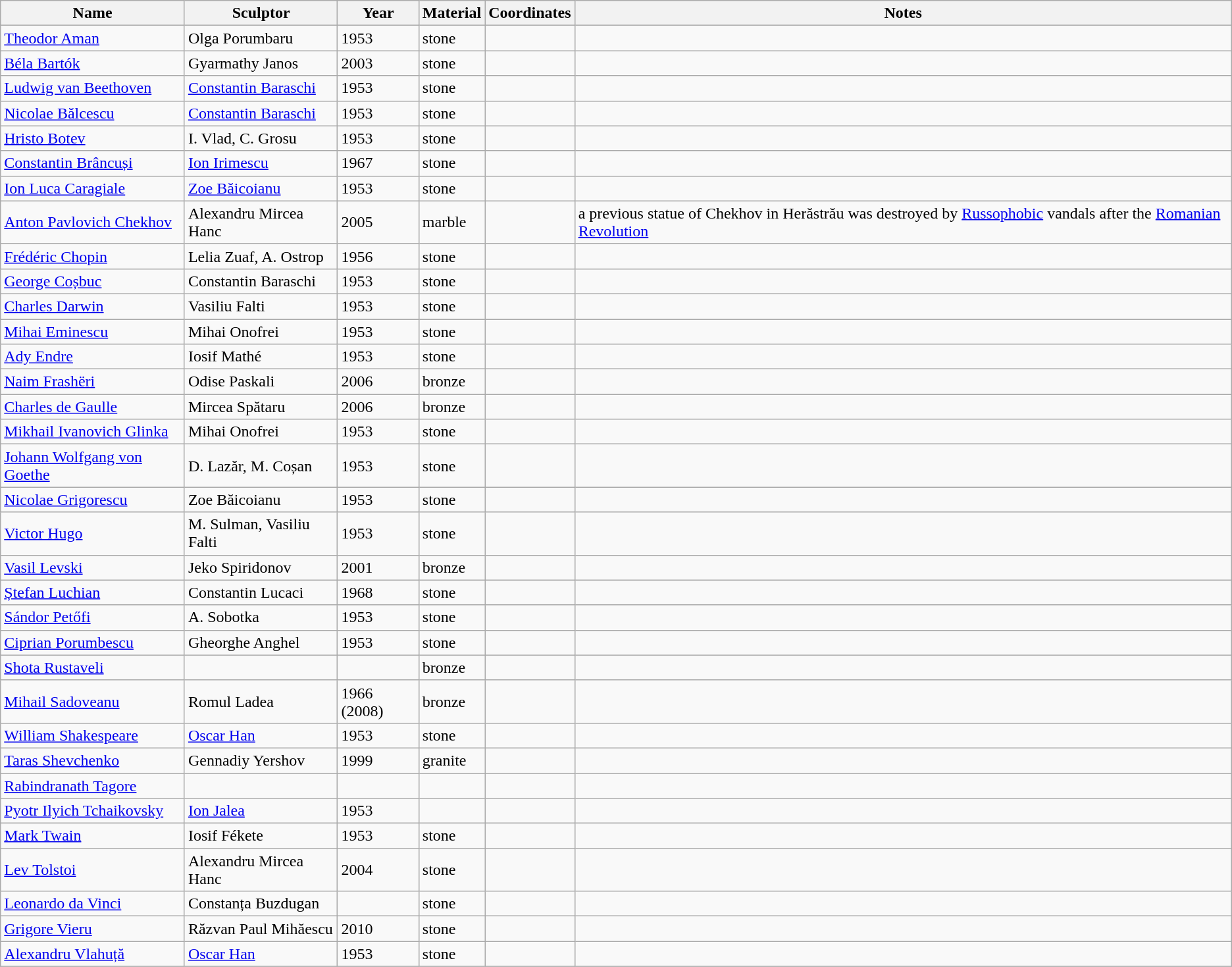<table class="wikitable">
<tr>
<th>Name</th>
<th>Sculptor</th>
<th>Year</th>
<th>Material</th>
<th>Coordinates</th>
<th>Notes</th>
</tr>
<tr>
<td><a href='#'>Theodor Aman</a></td>
<td>Olga Porumbaru</td>
<td>1953</td>
<td>stone</td>
<td></td>
<td></td>
</tr>
<tr>
<td><a href='#'>Béla Bartók</a></td>
<td>Gyarmathy Janos</td>
<td>2003</td>
<td>stone</td>
<td></td>
<td></td>
</tr>
<tr>
<td><a href='#'>Ludwig van Beethoven</a></td>
<td><a href='#'>Constantin Baraschi</a></td>
<td>1953</td>
<td>stone</td>
<td></td>
<td></td>
</tr>
<tr>
<td><a href='#'>Nicolae Bălcescu</a></td>
<td><a href='#'>Constantin Baraschi</a></td>
<td>1953</td>
<td>stone</td>
<td></td>
<td></td>
</tr>
<tr>
<td><a href='#'>Hristo Botev</a></td>
<td>I. Vlad, C. Grosu</td>
<td>1953</td>
<td>stone</td>
<td></td>
<td></td>
</tr>
<tr>
<td><a href='#'>Constantin Brâncuși</a></td>
<td><a href='#'>Ion Irimescu</a></td>
<td>1967</td>
<td>stone</td>
<td></td>
<td></td>
</tr>
<tr>
<td><a href='#'>Ion Luca Caragiale</a></td>
<td><a href='#'>Zoe Băicoianu</a></td>
<td>1953</td>
<td>stone</td>
<td></td>
<td></td>
</tr>
<tr>
<td><a href='#'>Anton Pavlovich Chekhov</a></td>
<td>Alexandru Mircea Hanc</td>
<td>2005</td>
<td>marble</td>
<td></td>
<td>a previous statue of Chekhov in Herăstrău was destroyed by <a href='#'>Russophobic</a> vandals after the <a href='#'>Romanian Revolution</a></td>
</tr>
<tr>
<td><a href='#'>Frédéric Chopin</a></td>
<td>Lelia Zuaf, A. Ostrop</td>
<td>1956</td>
<td>stone</td>
<td></td>
<td></td>
</tr>
<tr>
<td><a href='#'>George Coșbuc</a></td>
<td>Constantin Baraschi</td>
<td>1953</td>
<td>stone</td>
<td></td>
<td></td>
</tr>
<tr>
<td><a href='#'>Charles Darwin</a></td>
<td>Vasiliu Falti</td>
<td>1953</td>
<td>stone</td>
<td></td>
<td></td>
</tr>
<tr>
<td><a href='#'>Mihai Eminescu</a></td>
<td>Mihai Onofrei</td>
<td>1953</td>
<td>stone</td>
<td></td>
<td></td>
</tr>
<tr>
<td><a href='#'>Ady Endre</a></td>
<td>Iosif Mathé</td>
<td>1953</td>
<td>stone</td>
<td></td>
<td></td>
</tr>
<tr>
<td><a href='#'>Naim Frashëri</a></td>
<td>Odise Paskali</td>
<td>2006</td>
<td>bronze</td>
<td></td>
<td></td>
</tr>
<tr>
<td><a href='#'>Charles de Gaulle</a></td>
<td>Mircea Spătaru</td>
<td>2006</td>
<td>bronze</td>
<td></td>
<td></td>
</tr>
<tr>
<td><a href='#'>Mikhail Ivanovich Glinka</a></td>
<td>Mihai Onofrei</td>
<td>1953</td>
<td>stone</td>
<td></td>
<td></td>
</tr>
<tr>
<td><a href='#'>Johann Wolfgang von Goethe</a></td>
<td>D. Lazăr, M. Coșan</td>
<td>1953</td>
<td>stone</td>
<td></td>
<td></td>
</tr>
<tr>
<td><a href='#'>Nicolae Grigorescu</a></td>
<td>Zoe Băicoianu</td>
<td>1953</td>
<td>stone</td>
<td></td>
<td></td>
</tr>
<tr>
<td><a href='#'>Victor Hugo</a></td>
<td>M. Sulman, Vasiliu Falti</td>
<td>1953</td>
<td>stone</td>
<td></td>
<td></td>
</tr>
<tr>
<td><a href='#'>Vasil Levski</a></td>
<td>Jeko Spiridonov</td>
<td>2001</td>
<td>bronze</td>
<td></td>
<td></td>
</tr>
<tr>
<td><a href='#'>Ștefan Luchian</a></td>
<td>Constantin Lucaci</td>
<td>1968</td>
<td>stone</td>
<td></td>
<td></td>
</tr>
<tr>
<td><a href='#'>Sándor Petőfi</a></td>
<td>A. Sobotka</td>
<td>1953</td>
<td>stone</td>
<td></td>
<td></td>
</tr>
<tr>
<td><a href='#'>Ciprian Porumbescu</a></td>
<td>Gheorghe Anghel</td>
<td>1953</td>
<td>stone</td>
<td></td>
<td></td>
</tr>
<tr>
<td><a href='#'>Shota Rustaveli</a></td>
<td></td>
<td></td>
<td>bronze</td>
<td></td>
<td></td>
</tr>
<tr>
<td><a href='#'>Mihail Sadoveanu</a></td>
<td>Romul Ladea</td>
<td>1966 (2008)</td>
<td>bronze</td>
<td></td>
<td></td>
</tr>
<tr>
<td><a href='#'>William Shakespeare</a></td>
<td><a href='#'>Oscar Han</a></td>
<td>1953</td>
<td>stone</td>
<td></td>
<td></td>
</tr>
<tr>
<td><a href='#'>Taras Shevchenko</a></td>
<td>Gennadiy Yershov</td>
<td>1999</td>
<td>granite</td>
<td></td>
<td></td>
</tr>
<tr>
<td><a href='#'>Rabindranath Tagore</a></td>
<td></td>
<td></td>
<td></td>
<td></td>
<td></td>
</tr>
<tr>
<td><a href='#'>Pyotr Ilyich Tchaikovsky</a></td>
<td><a href='#'>Ion Jalea</a></td>
<td>1953</td>
<td></td>
<td></td>
<td></td>
</tr>
<tr>
<td><a href='#'>Mark Twain</a></td>
<td>Iosif Fékete</td>
<td>1953</td>
<td>stone</td>
<td></td>
<td></td>
</tr>
<tr>
<td><a href='#'>Lev Tolstoi</a></td>
<td>Alexandru Mircea Hanc</td>
<td>2004</td>
<td>stone</td>
<td></td>
<td></td>
</tr>
<tr>
<td><a href='#'>Leonardo da Vinci</a></td>
<td>Constanța Buzdugan</td>
<td></td>
<td>stone</td>
<td></td>
<td></td>
</tr>
<tr>
<td><a href='#'>Grigore Vieru</a></td>
<td>Răzvan Paul Mihăescu</td>
<td>2010</td>
<td>stone</td>
<td></td>
<td></td>
</tr>
<tr>
<td><a href='#'>Alexandru Vlahuță</a></td>
<td><a href='#'>Oscar Han</a></td>
<td>1953</td>
<td>stone</td>
<td></td>
<td></td>
</tr>
<tr>
</tr>
</table>
